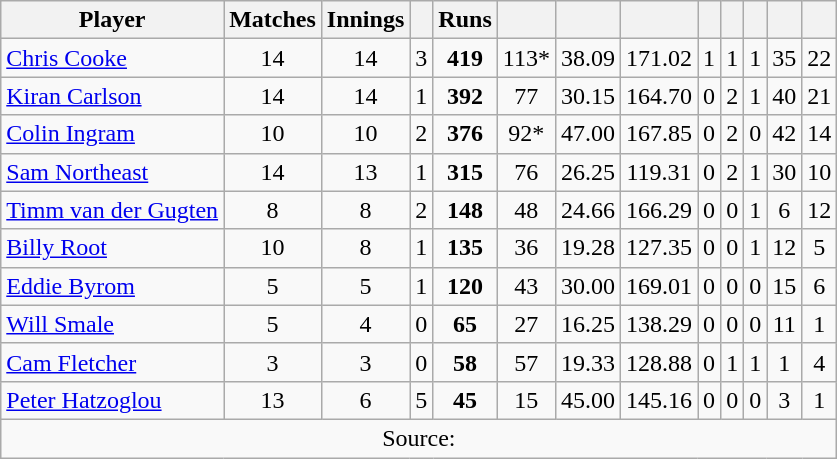<table class="wikitable" style="text-align:center">
<tr>
<th>Player</th>
<th>Matches</th>
<th>Innings</th>
<th></th>
<th>Runs</th>
<th></th>
<th></th>
<th></th>
<th></th>
<th></th>
<th></th>
<th></th>
<th></th>
</tr>
<tr>
<td align="left"><a href='#'>Chris Cooke</a></td>
<td>14</td>
<td>14</td>
<td>3</td>
<td><strong>419</strong></td>
<td>113*</td>
<td>38.09</td>
<td>171.02</td>
<td>1</td>
<td>1</td>
<td>1</td>
<td>35</td>
<td>22</td>
</tr>
<tr>
<td align="left"><a href='#'>Kiran Carlson</a></td>
<td>14</td>
<td>14</td>
<td>1</td>
<td><strong>392</strong></td>
<td>77</td>
<td>30.15</td>
<td>164.70</td>
<td>0</td>
<td>2</td>
<td>1</td>
<td>40</td>
<td>21</td>
</tr>
<tr>
<td align="left"><a href='#'>Colin Ingram</a></td>
<td>10</td>
<td>10</td>
<td>2</td>
<td><strong>376</strong></td>
<td>92*</td>
<td>47.00</td>
<td>167.85</td>
<td>0</td>
<td>2</td>
<td>0</td>
<td>42</td>
<td>14</td>
</tr>
<tr>
<td align="left"><a href='#'>Sam Northeast</a></td>
<td>14</td>
<td>13</td>
<td>1</td>
<td><strong>315</strong></td>
<td>76</td>
<td>26.25</td>
<td>119.31</td>
<td>0</td>
<td>2</td>
<td>1</td>
<td>30</td>
<td>10</td>
</tr>
<tr>
<td align="left"><a href='#'>Timm van der Gugten</a></td>
<td>8</td>
<td>8</td>
<td>2</td>
<td><strong>148</strong></td>
<td>48</td>
<td>24.66</td>
<td>166.29</td>
<td>0</td>
<td>0</td>
<td>1</td>
<td>6</td>
<td>12</td>
</tr>
<tr>
<td align="left"><a href='#'>Billy Root</a></td>
<td>10</td>
<td>8</td>
<td>1</td>
<td><strong>135</strong></td>
<td>36</td>
<td>19.28</td>
<td>127.35</td>
<td>0</td>
<td>0</td>
<td>1</td>
<td>12</td>
<td>5</td>
</tr>
<tr>
<td align="left"><a href='#'>Eddie Byrom</a></td>
<td>5</td>
<td>5</td>
<td>1</td>
<td><strong>120</strong></td>
<td>43</td>
<td>30.00</td>
<td>169.01</td>
<td>0</td>
<td>0</td>
<td>0</td>
<td>15</td>
<td>6</td>
</tr>
<tr>
<td align="left"><a href='#'>Will Smale</a></td>
<td>5</td>
<td>4</td>
<td>0</td>
<td><strong>65</strong></td>
<td>27</td>
<td>16.25</td>
<td>138.29</td>
<td>0</td>
<td>0</td>
<td>0</td>
<td>11</td>
<td>1</td>
</tr>
<tr>
<td align="left"><a href='#'>Cam Fletcher</a></td>
<td>3</td>
<td>3</td>
<td>0</td>
<td><strong>58</strong></td>
<td>57</td>
<td>19.33</td>
<td>128.88</td>
<td>0</td>
<td>1</td>
<td>1</td>
<td>1</td>
<td>4</td>
</tr>
<tr>
<td align="left"><a href='#'>Peter Hatzoglou</a></td>
<td>13</td>
<td>6</td>
<td>5</td>
<td><strong>45</strong></td>
<td>15</td>
<td>45.00</td>
<td>145.16</td>
<td>0</td>
<td>0</td>
<td>0</td>
<td>3</td>
<td>1</td>
</tr>
<tr>
<td colspan="13">Source: </td>
</tr>
</table>
